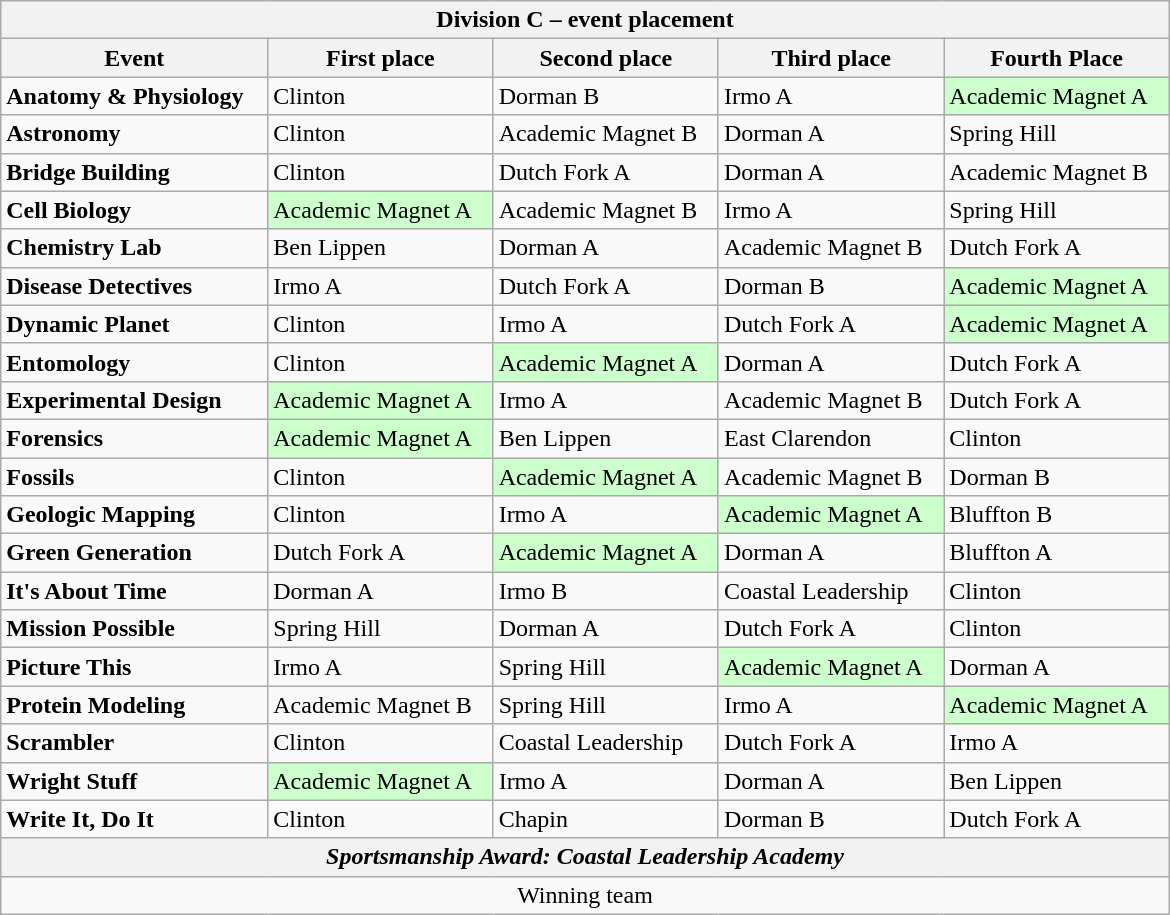<table class="wikitable collapsible collapsed" style="float:left; width:780px">
<tr>
<th colspan=5>Division C – event placement</th>
</tr>
<tr>
<th>Event</th>
<th>First place</th>
<th>Second place</th>
<th>Third place</th>
<th>Fourth Place</th>
</tr>
<tr>
<td><strong>Anatomy & Physiology</strong></td>
<td>Clinton</td>
<td>Dorman B</td>
<td>Irmo A</td>
<td style="background: #ccffcc">Academic Magnet A</td>
</tr>
<tr>
<td><strong>Astronomy</strong></td>
<td>Clinton</td>
<td>Academic Magnet B</td>
<td>Dorman A</td>
<td>Spring Hill</td>
</tr>
<tr>
<td><strong>Bridge Building</strong></td>
<td>Clinton</td>
<td>Dutch Fork A</td>
<td>Dorman A</td>
<td>Academic Magnet B</td>
</tr>
<tr>
<td><strong>Cell Biology</strong></td>
<td style="background: #ccffcc">Academic Magnet A</td>
<td>Academic Magnet B</td>
<td>Irmo A</td>
<td>Spring Hill</td>
</tr>
<tr>
<td><strong>Chemistry Lab</strong></td>
<td>Ben Lippen</td>
<td>Dorman A</td>
<td>Academic Magnet B</td>
<td>Dutch Fork A</td>
</tr>
<tr>
<td><strong>Disease Detectives</strong></td>
<td>Irmo A</td>
<td>Dutch Fork A</td>
<td>Dorman B</td>
<td style="background: #ccffcc">Academic Magnet A</td>
</tr>
<tr>
<td><strong>Dynamic Planet</strong></td>
<td>Clinton</td>
<td>Irmo A</td>
<td>Dutch Fork A</td>
<td style="background: #ccffcc">Academic Magnet A</td>
</tr>
<tr>
<td><strong>Entomology</strong></td>
<td>Clinton</td>
<td style="background: #ccffcc">Academic Magnet A</td>
<td>Dorman A</td>
<td>Dutch Fork A</td>
</tr>
<tr>
<td><strong>Experimental Design</strong></td>
<td style="background: #ccffcc">Academic Magnet A</td>
<td>Irmo A</td>
<td>Academic Magnet B</td>
<td>Dutch Fork A</td>
</tr>
<tr>
<td><strong>Forensics</strong></td>
<td style="background: #ccffcc">Academic Magnet A</td>
<td>Ben Lippen</td>
<td>East Clarendon</td>
<td>Clinton</td>
</tr>
<tr>
<td><strong>Fossils</strong></td>
<td>Clinton</td>
<td style="background: #ccffcc">Academic Magnet A</td>
<td>Academic Magnet B</td>
<td>Dorman B</td>
</tr>
<tr>
<td><strong>Geologic Mapping</strong></td>
<td>Clinton</td>
<td>Irmo A</td>
<td style="background: #ccffcc">Academic Magnet A</td>
<td>Bluffton B</td>
</tr>
<tr>
<td><strong>Green Generation</strong></td>
<td>Dutch Fork A</td>
<td style="background: #ccffcc">Academic Magnet A</td>
<td>Dorman A</td>
<td>Bluffton A</td>
</tr>
<tr>
<td><strong>It's About Time</strong></td>
<td>Dorman A</td>
<td>Irmo B</td>
<td>Coastal Leadership</td>
<td>Clinton</td>
</tr>
<tr>
<td><strong>Mission Possible</strong></td>
<td>Spring Hill</td>
<td>Dorman A</td>
<td>Dutch Fork A</td>
<td>Clinton</td>
</tr>
<tr>
<td><strong>Picture This</strong></td>
<td>Irmo A</td>
<td>Spring Hill</td>
<td style="background: #ccffcc">Academic Magnet A</td>
<td>Dorman A</td>
</tr>
<tr>
<td><strong>Protein Modeling</strong></td>
<td>Academic Magnet B</td>
<td>Spring Hill</td>
<td>Irmo A</td>
<td style="background: #ccffcc">Academic Magnet A</td>
</tr>
<tr>
<td><strong>Scrambler</strong></td>
<td>Clinton</td>
<td>Coastal Leadership</td>
<td>Dutch Fork A</td>
<td>Irmo A</td>
</tr>
<tr>
<td><strong>Wright Stuff</strong></td>
<td style="background: #ccffcc">Academic Magnet A</td>
<td>Irmo A</td>
<td>Dorman A</td>
<td>Ben Lippen</td>
</tr>
<tr>
<td><strong>Write It, Do It</strong></td>
<td>Clinton</td>
<td>Chapin</td>
<td>Dorman B</td>
<td>Dutch Fork A</td>
</tr>
<tr>
<th colspan=5><em>Sportsmanship Award: Coastal Leadership Academy</em></th>
</tr>
<tr>
<td colspan=5 style=text-align:center> Winning team</td>
</tr>
</table>
